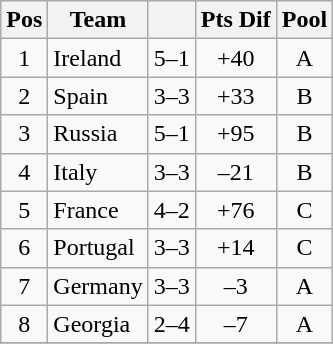<table class="wikitable sortable"  style="text-align: center;">
<tr>
<th>Pos</th>
<th>Team</th>
<th></th>
<th>Pts Dif</th>
<th>Pool</th>
</tr>
<tr>
<td>1</td>
<td align=left>Ireland</td>
<td>5–1</td>
<td>+40</td>
<td>A</td>
</tr>
<tr>
<td>2</td>
<td align=left>Spain</td>
<td>3–3</td>
<td>+33</td>
<td>B</td>
</tr>
<tr>
<td>3</td>
<td align=left>Russia</td>
<td>5–1</td>
<td>+95</td>
<td>B</td>
</tr>
<tr>
<td>4</td>
<td align=left>Italy</td>
<td>3–3</td>
<td>–21</td>
<td>B</td>
</tr>
<tr>
<td>5</td>
<td align=left>France</td>
<td>4–2</td>
<td>+76</td>
<td>C</td>
</tr>
<tr>
<td>6</td>
<td align=left>Portugal</td>
<td>3–3</td>
<td>+14</td>
<td>C</td>
</tr>
<tr>
<td>7</td>
<td align=left>Germany</td>
<td>3–3</td>
<td>–3</td>
<td>A</td>
</tr>
<tr>
<td>8</td>
<td align=left>Georgia</td>
<td>2–4</td>
<td>–7</td>
<td>A</td>
</tr>
<tr>
</tr>
</table>
